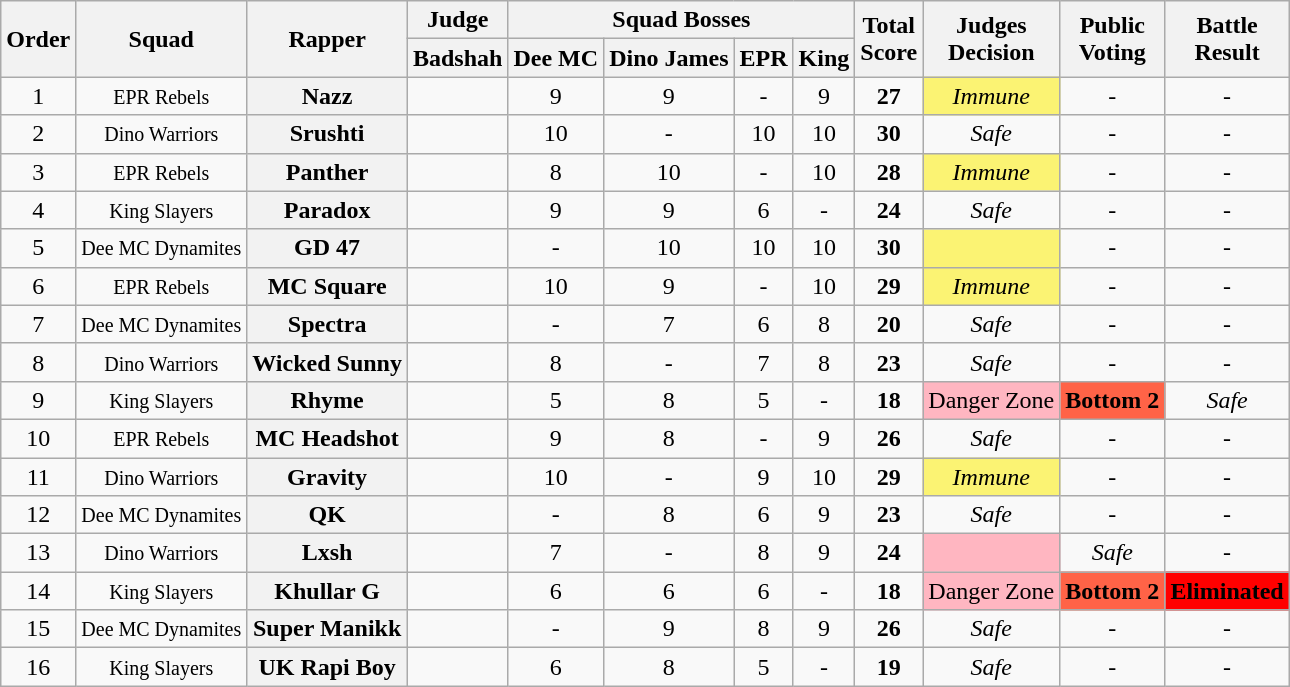<table class="wikitable sortable" style="text-align:center">
<tr>
<th rowspan="2">Order</th>
<th rowspan="2">Squad</th>
<th rowspan="2">Rapper</th>
<th>Judge</th>
<th colspan="4">Squad Bosses</th>
<th rowspan="2">Total<br>Score</th>
<th rowspan="2">Judges<br>Decision</th>
<th rowspan="2">Public<br>Voting</th>
<th rowspan="2">Battle<br>Result</th>
</tr>
<tr>
<th>Badshah</th>
<th>Dee MC</th>
<th>Dino James</th>
<th>EPR</th>
<th>King</th>
</tr>
<tr>
<td>1</td>
<td><small>EPR Rebels</small></td>
<th>Nazz</th>
<td></td>
<td>9</td>
<td>9</td>
<td>-</td>
<td>9</td>
<td><strong>27</strong></td>
<td bgcolor="#fbf373"><em>Immune</em></td>
<td>-</td>
<td>-</td>
</tr>
<tr>
<td>2</td>
<td><small>Dino Warriors</small></td>
<th>Srushti</th>
<td></td>
<td>10</td>
<td>-</td>
<td>10</td>
<td>10</td>
<td><strong>30</strong></td>
<td><em>Safe</em></td>
<td>-</td>
<td>-</td>
</tr>
<tr>
<td>3</td>
<td><small>EPR Rebels</small></td>
<th>Panther</th>
<td></td>
<td>8</td>
<td>10</td>
<td>-</td>
<td>10</td>
<td><strong>28</strong></td>
<td bgcolor="#fbf373"><em>Immune</em></td>
<td>-</td>
<td>-</td>
</tr>
<tr>
<td>4</td>
<td><small>King Slayers</small></td>
<th>Paradox</th>
<td></td>
<td>9</td>
<td>9</td>
<td>6</td>
<td>-</td>
<td><strong>24</strong></td>
<td><em>Safe</em></td>
<td>-</td>
<td>-</td>
</tr>
<tr>
<td>5</td>
<td><small>Dee MC Dynamites</small></td>
<th>GD 47</th>
<td></td>
<td>-</td>
<td>10</td>
<td>10</td>
<td>10</td>
<td><strong>30</strong></td>
<td bgcolor="#fbf373"><strong></strong></td>
<td>-</td>
<td>-</td>
</tr>
<tr>
<td>6</td>
<td><small>EPR Rebels</small></td>
<th>MC Square</th>
<td></td>
<td>10</td>
<td>9</td>
<td>-</td>
<td>10</td>
<td><strong>29</strong></td>
<td bgcolor="#fbf373"><em>Immune</em></td>
<td>-</td>
<td>-</td>
</tr>
<tr>
<td>7</td>
<td><small>Dee MC Dynamites</small></td>
<th>Spectra</th>
<td></td>
<td>-</td>
<td>7</td>
<td>6</td>
<td>8</td>
<td><strong>20</strong></td>
<td><em>Safe</em></td>
<td>-</td>
<td>-</td>
</tr>
<tr>
<td>8</td>
<td><small>Dino Warriors</small></td>
<th>Wicked Sunny</th>
<td></td>
<td>8</td>
<td>-</td>
<td>7</td>
<td>8</td>
<td><strong>23</strong></td>
<td><em>Safe</em></td>
<td>-</td>
<td>-</td>
</tr>
<tr>
<td>9</td>
<td><small>King Slayers</small></td>
<th>Rhyme</th>
<td></td>
<td>5</td>
<td>8</td>
<td>5</td>
<td>-</td>
<td><strong>18</strong></td>
<td bgcolor="lightpink">Danger Zone</td>
<td bgcolor="tomato"><strong>Bottom 2</strong></td>
<td><em>Safe</em></td>
</tr>
<tr>
<td>10</td>
<td><small>EPR Rebels</small></td>
<th>MC Headshot</th>
<td></td>
<td>9</td>
<td>8</td>
<td>-</td>
<td>9</td>
<td><strong>26</strong></td>
<td><em>Safe</em></td>
<td>-</td>
<td>-</td>
</tr>
<tr>
<td>11</td>
<td><small>Dino Warriors</small></td>
<th>Gravity</th>
<td></td>
<td>10</td>
<td>-</td>
<td>9</td>
<td>10</td>
<td><strong>29</strong></td>
<td bgcolor="#fbf373"><em>Immune</em></td>
<td>-</td>
<td>-</td>
</tr>
<tr>
<td>12</td>
<td><small>Dee MC Dynamites</small></td>
<th>QK</th>
<td></td>
<td>-</td>
<td>8</td>
<td>6</td>
<td>9</td>
<td><strong>23</strong></td>
<td><em>Safe</em></td>
<td>-</td>
<td>-</td>
</tr>
<tr>
<td>13</td>
<td><small>Dino Warriors</small></td>
<th>Lxsh</th>
<td></td>
<td>7</td>
<td>-</td>
<td>8</td>
<td>9</td>
<td><strong>24</strong></td>
<td bgcolor="lightpink"></td>
<td><em>Safe</em></td>
<td>-</td>
</tr>
<tr>
<td>14</td>
<td><small>King Slayers</small></td>
<th>Khullar G</th>
<td></td>
<td>6</td>
<td>6</td>
<td>6</td>
<td>-</td>
<td><strong>18</strong></td>
<td bgcolor="lightpink">Danger Zone</td>
<td bgcolor="tomato"><strong>Bottom 2</strong></td>
<td bgcolor="red"><strong>Eliminated</strong></td>
</tr>
<tr>
<td>15</td>
<td><small>Dee MC Dynamites</small></td>
<th>Super Manikk</th>
<td></td>
<td>-</td>
<td>9</td>
<td>8</td>
<td>9</td>
<td><strong>26</strong></td>
<td><em>Safe</em></td>
<td>-</td>
<td>-</td>
</tr>
<tr>
<td>16</td>
<td><small>King Slayers</small></td>
<th>UK Rapi Boy</th>
<td></td>
<td>6</td>
<td>8</td>
<td>5</td>
<td>-</td>
<td><strong>19</strong></td>
<td><em>Safe</em></td>
<td>-</td>
<td>-</td>
</tr>
</table>
